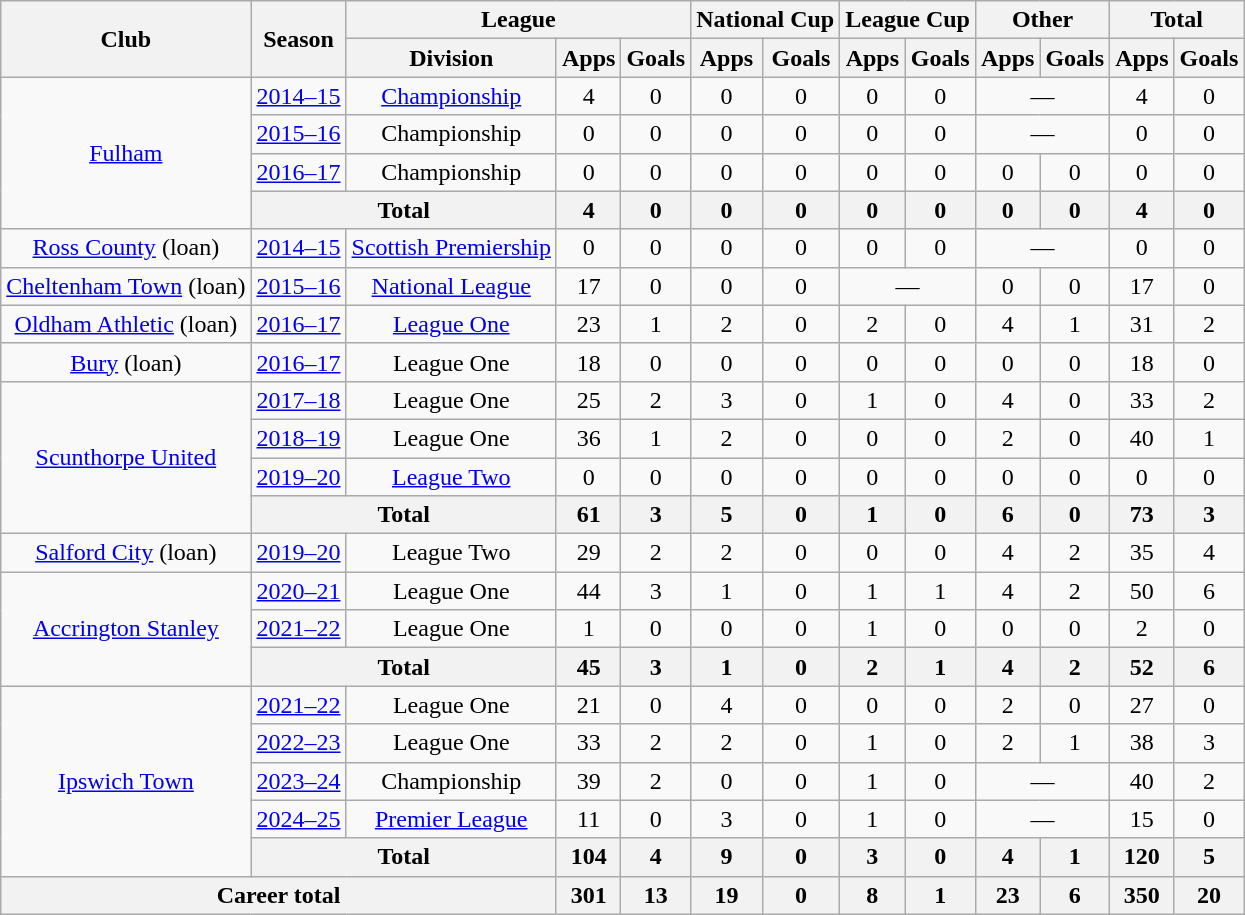<table class=wikitable style="text-align: center">
<tr>
<th rowspan=2>Club</th>
<th rowspan=2>Season</th>
<th colspan=3>League</th>
<th colspan=2>National Cup</th>
<th colspan=2>League Cup</th>
<th colspan=2>Other</th>
<th colspan=2>Total</th>
</tr>
<tr>
<th>Division</th>
<th>Apps</th>
<th>Goals</th>
<th>Apps</th>
<th>Goals</th>
<th>Apps</th>
<th>Goals</th>
<th>Apps</th>
<th>Goals</th>
<th>Apps</th>
<th>Goals</th>
</tr>
<tr>
<td rowspan=4><a href='#'>Fulham</a></td>
<td><a href='#'>2014–15</a></td>
<td><a href='#'>Championship</a></td>
<td>4</td>
<td>0</td>
<td>0</td>
<td>0</td>
<td>0</td>
<td>0</td>
<td colspan=2>—</td>
<td>4</td>
<td>0</td>
</tr>
<tr>
<td><a href='#'>2015–16</a></td>
<td>Championship</td>
<td>0</td>
<td>0</td>
<td>0</td>
<td>0</td>
<td>0</td>
<td>0</td>
<td colspan=2>—</td>
<td>0</td>
<td>0</td>
</tr>
<tr>
<td><a href='#'>2016–17</a></td>
<td>Championship</td>
<td>0</td>
<td>0</td>
<td>0</td>
<td>0</td>
<td>0</td>
<td>0</td>
<td>0</td>
<td>0</td>
<td>0</td>
<td>0</td>
</tr>
<tr>
<th colspan=2>Total</th>
<th>4</th>
<th>0</th>
<th>0</th>
<th>0</th>
<th>0</th>
<th>0</th>
<th>0</th>
<th>0</th>
<th>4</th>
<th>0</th>
</tr>
<tr>
<td><a href='#'>Ross County</a> (loan)</td>
<td><a href='#'>2014–15</a></td>
<td><a href='#'>Scottish Premiership</a></td>
<td>0</td>
<td>0</td>
<td>0</td>
<td>0</td>
<td>0</td>
<td>0</td>
<td colspan=2>—</td>
<td>0</td>
<td>0</td>
</tr>
<tr>
<td><a href='#'>Cheltenham Town</a> (loan)</td>
<td><a href='#'>2015–16</a></td>
<td><a href='#'>National League</a></td>
<td>17</td>
<td>0</td>
<td>0</td>
<td>0</td>
<td colspan=2>—</td>
<td>0</td>
<td>0</td>
<td>17</td>
<td>0</td>
</tr>
<tr>
<td><a href='#'>Oldham Athletic</a> (loan)</td>
<td><a href='#'>2016–17</a></td>
<td><a href='#'>League One</a></td>
<td>23</td>
<td>1</td>
<td>2</td>
<td>0</td>
<td>2</td>
<td>0</td>
<td>4</td>
<td>1</td>
<td>31</td>
<td>2</td>
</tr>
<tr>
<td><a href='#'>Bury</a> (loan)</td>
<td><a href='#'>2016–17</a></td>
<td>League One</td>
<td>18</td>
<td>0</td>
<td>0</td>
<td>0</td>
<td>0</td>
<td>0</td>
<td>0</td>
<td>0</td>
<td>18</td>
<td>0</td>
</tr>
<tr>
<td rowspan=4><a href='#'>Scunthorpe United</a></td>
<td><a href='#'>2017–18</a></td>
<td>League One</td>
<td>25</td>
<td>2</td>
<td>3</td>
<td>0</td>
<td>1</td>
<td>0</td>
<td>4</td>
<td>0</td>
<td>33</td>
<td>2</td>
</tr>
<tr>
<td><a href='#'>2018–19</a></td>
<td>League One</td>
<td>36</td>
<td>1</td>
<td>2</td>
<td>0</td>
<td>0</td>
<td>0</td>
<td>2</td>
<td>0</td>
<td>40</td>
<td>1</td>
</tr>
<tr>
<td><a href='#'>2019–20</a></td>
<td><a href='#'>League Two</a></td>
<td>0</td>
<td>0</td>
<td>0</td>
<td>0</td>
<td>0</td>
<td>0</td>
<td>0</td>
<td>0</td>
<td>0</td>
<td>0</td>
</tr>
<tr>
<th colspan=2>Total</th>
<th>61</th>
<th>3</th>
<th>5</th>
<th>0</th>
<th>1</th>
<th>0</th>
<th>6</th>
<th>0</th>
<th>73</th>
<th>3</th>
</tr>
<tr>
<td><a href='#'>Salford City</a> (loan)</td>
<td><a href='#'>2019–20</a></td>
<td>League Two</td>
<td>29</td>
<td>2</td>
<td>2</td>
<td>0</td>
<td>0</td>
<td>0</td>
<td>4</td>
<td>2</td>
<td>35</td>
<td>4</td>
</tr>
<tr>
<td rowspan=3><a href='#'>Accrington Stanley</a></td>
<td><a href='#'>2020–21</a></td>
<td>League One</td>
<td>44</td>
<td>3</td>
<td>1</td>
<td>0</td>
<td>1</td>
<td>1</td>
<td>4</td>
<td>2</td>
<td>50</td>
<td>6</td>
</tr>
<tr>
<td><a href='#'>2021–22</a></td>
<td>League One</td>
<td>1</td>
<td>0</td>
<td>0</td>
<td>0</td>
<td>1</td>
<td>0</td>
<td>0</td>
<td>0</td>
<td>2</td>
<td>0</td>
</tr>
<tr>
<th colspan=2>Total</th>
<th>45</th>
<th>3</th>
<th>1</th>
<th>0</th>
<th>2</th>
<th>1</th>
<th>4</th>
<th>2</th>
<th>52</th>
<th>6</th>
</tr>
<tr>
<td rowspan=5><a href='#'>Ipswich Town</a></td>
<td><a href='#'>2021–22</a></td>
<td>League One</td>
<td>21</td>
<td>0</td>
<td>4</td>
<td>0</td>
<td>0</td>
<td>0</td>
<td>2</td>
<td>0</td>
<td>27</td>
<td>0</td>
</tr>
<tr>
<td><a href='#'>2022–23</a></td>
<td>League One</td>
<td>33</td>
<td>2</td>
<td>2</td>
<td>0</td>
<td>1</td>
<td>0</td>
<td>2</td>
<td>1</td>
<td>38</td>
<td>3</td>
</tr>
<tr>
<td><a href='#'>2023–24</a></td>
<td>Championship</td>
<td>39</td>
<td>2</td>
<td>0</td>
<td>0</td>
<td>1</td>
<td>0</td>
<td colspan=2>—</td>
<td>40</td>
<td>2</td>
</tr>
<tr>
<td><a href='#'>2024–25</a></td>
<td><a href='#'>Premier League</a></td>
<td>11</td>
<td>0</td>
<td>3</td>
<td>0</td>
<td>1</td>
<td>0</td>
<td colspan=2>—</td>
<td>15</td>
<td>0</td>
</tr>
<tr>
<th colspan=2>Total</th>
<th>104</th>
<th>4</th>
<th>9</th>
<th>0</th>
<th>3</th>
<th>0</th>
<th>4</th>
<th>1</th>
<th>120</th>
<th>5</th>
</tr>
<tr>
<th colspan=3>Career total</th>
<th>301</th>
<th>13</th>
<th>19</th>
<th>0</th>
<th>8</th>
<th>1</th>
<th>23</th>
<th>6</th>
<th>350</th>
<th>20</th>
</tr>
</table>
